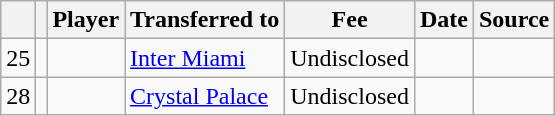<table class="wikitable plainrowheaders sortable">
<tr>
<th></th>
<th></th>
<th scope=col>Player</th>
<th>Transferred to</th>
<th !scope=col; style="width: 65px;">Fee</th>
<th scope=col>Date</th>
<th scope=col>Source</th>
</tr>
<tr>
<td align=center>25</td>
<td align=center></td>
<td></td>
<td> <a href='#'>Inter Miami</a></td>
<td>Undisclosed</td>
<td></td>
<td></td>
</tr>
<tr>
<td align=center>28</td>
<td align=center></td>
<td></td>
<td> <a href='#'>Crystal Palace</a></td>
<td>Undisclosed</td>
<td></td>
<td></td>
</tr>
</table>
